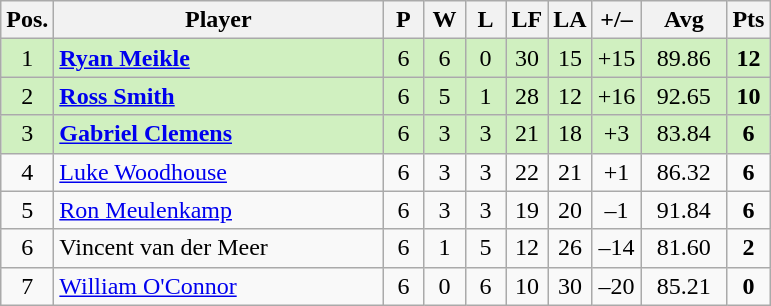<table class="wikitable" style="text-align:center; margin: 1em auto 1em auto, align:left">
<tr>
<th width=20>Pos.</th>
<th width=212>Player</th>
<th width=20>P</th>
<th width=20>W</th>
<th width=20>L</th>
<th width=20>LF</th>
<th width=20>LA</th>
<th width=25>+/–</th>
<th width=50>Avg</th>
<th width=20>Pts</th>
</tr>
<tr style="background:#D0F0C0;">
<td>1</td>
<td align=left> <strong><a href='#'>Ryan Meikle</a></strong></td>
<td>6</td>
<td>6</td>
<td>0</td>
<td>30</td>
<td>15</td>
<td>+15</td>
<td>89.86</td>
<td><strong>12</strong></td>
</tr>
<tr style="background:#D0F0C0;">
<td>2</td>
<td align=left> <strong><a href='#'>Ross Smith</a></strong></td>
<td>6</td>
<td>5</td>
<td>1</td>
<td>28</td>
<td>12</td>
<td>+16</td>
<td>92.65</td>
<td><strong>10</strong></td>
</tr>
<tr style="background:#D0F0C0;">
<td>3</td>
<td align=left> <strong><a href='#'>Gabriel Clemens</a></strong></td>
<td>6</td>
<td>3</td>
<td>3</td>
<td>21</td>
<td>18</td>
<td>+3</td>
<td>83.84</td>
<td><strong>6</strong></td>
</tr>
<tr style=>
<td>4</td>
<td align=left> <a href='#'>Luke Woodhouse</a></td>
<td>6</td>
<td>3</td>
<td>3</td>
<td>22</td>
<td>21</td>
<td>+1</td>
<td>86.32</td>
<td><strong>6</strong></td>
</tr>
<tr style=>
<td>5</td>
<td align=left> <a href='#'>Ron Meulenkamp</a></td>
<td>6</td>
<td>3</td>
<td>3</td>
<td>19</td>
<td>20</td>
<td>–1</td>
<td>91.84</td>
<td><strong>6</strong></td>
</tr>
<tr style=>
<td>6</td>
<td align=left> Vincent van der Meer</td>
<td>6</td>
<td>1</td>
<td>5</td>
<td>12</td>
<td>26</td>
<td>–14</td>
<td>81.60</td>
<td><strong>2</strong></td>
</tr>
<tr style=>
<td>7</td>
<td align=left> <a href='#'>William O'Connor</a></td>
<td>6</td>
<td>0</td>
<td>6</td>
<td>10</td>
<td>30</td>
<td>–20</td>
<td>85.21</td>
<td><strong>0</strong></td>
</tr>
</table>
